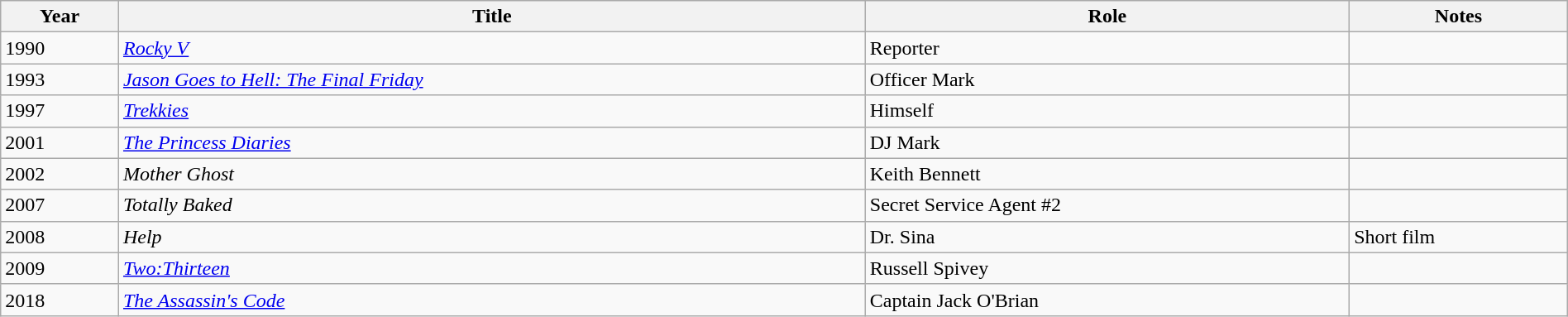<table class="wikitable" width="100%">
<tr>
<th>Year</th>
<th>Title</th>
<th>Role</th>
<th>Notes</th>
</tr>
<tr>
<td>1990</td>
<td><em><a href='#'>Rocky V</a></em></td>
<td>Reporter</td>
<td></td>
</tr>
<tr>
<td>1993</td>
<td><em><a href='#'>Jason Goes to Hell: The Final Friday</a></em></td>
<td>Officer Mark</td>
<td></td>
</tr>
<tr>
<td>1997</td>
<td><em><a href='#'>Trekkies</a></em></td>
<td>Himself</td>
<td></td>
</tr>
<tr>
<td>2001</td>
<td><em><a href='#'>The Princess Diaries</a></em></td>
<td>DJ Mark</td>
<td></td>
</tr>
<tr>
<td>2002</td>
<td><em>Mother Ghost</em></td>
<td>Keith Bennett</td>
<td></td>
</tr>
<tr>
<td>2007</td>
<td><em>Totally Baked</em></td>
<td>Secret Service Agent #2</td>
<td></td>
</tr>
<tr>
<td>2008</td>
<td><em>Help</em></td>
<td>Dr. Sina</td>
<td>Short film</td>
</tr>
<tr>
<td>2009</td>
<td><em><a href='#'>Two:Thirteen</a></em></td>
<td>Russell Spivey</td>
<td></td>
</tr>
<tr>
<td>2018</td>
<td><em><a href='#'>The Assassin's Code</a></em></td>
<td>Captain Jack O'Brian</td>
<td></td>
</tr>
</table>
